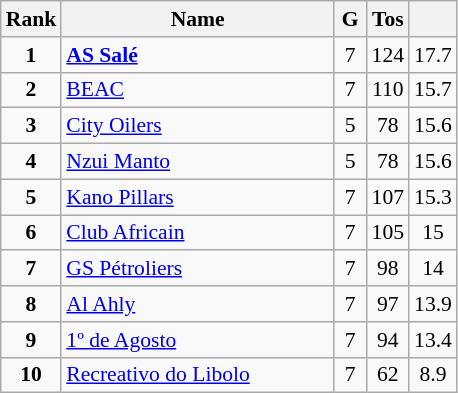<table class="wikitable" style="text-align:center; font-size:90%;">
<tr>
<th width=10px>Rank</th>
<th width=175px>Name</th>
<th width=15px>G</th>
<th width=10px>Tos</th>
<th width=10px></th>
</tr>
<tr>
<td><strong>1</strong></td>
<td align=left> <strong><a href='#'>AS Salé</a></strong></td>
<td>7</td>
<td>124</td>
<td>17.7</td>
</tr>
<tr>
<td><strong>2</strong></td>
<td align=left> <a href='#'>BEAC</a></td>
<td>7</td>
<td>110</td>
<td>15.7</td>
</tr>
<tr>
<td><strong>3</strong></td>
<td align=left> <a href='#'>City Oilers</a></td>
<td>5</td>
<td>78</td>
<td>15.6</td>
</tr>
<tr>
<td><strong>4</strong></td>
<td align=left> <a href='#'>Nzui Manto</a></td>
<td>5</td>
<td>78</td>
<td>15.6</td>
</tr>
<tr>
<td><strong>5</strong></td>
<td align=left> <a href='#'>Kano Pillars</a></td>
<td>7</td>
<td>107</td>
<td>15.3</td>
</tr>
<tr>
<td><strong>6</strong></td>
<td align=left> <a href='#'>Club Africain</a></td>
<td>7</td>
<td>105</td>
<td>15</td>
</tr>
<tr>
<td><strong>7</strong></td>
<td align=left> <a href='#'>GS Pétroliers</a></td>
<td>7</td>
<td>98</td>
<td>14</td>
</tr>
<tr>
<td><strong>8</strong></td>
<td align=left> <a href='#'>Al Ahly</a></td>
<td>7</td>
<td>97</td>
<td>13.9</td>
</tr>
<tr>
<td><strong>9</strong></td>
<td align=left> <a href='#'>1º de Agosto</a></td>
<td>7</td>
<td>94</td>
<td>13.4</td>
</tr>
<tr>
<td><strong>10</strong></td>
<td align=left> <a href='#'>Recreativo do Libolo</a></td>
<td>7</td>
<td>62</td>
<td>8.9</td>
</tr>
</table>
